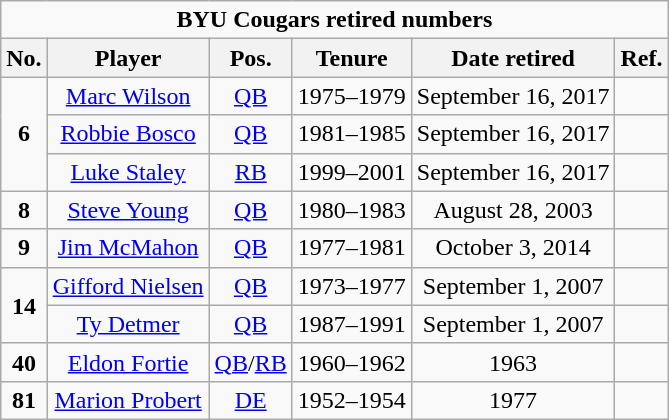<table class="wikitable" style="text-align:center">
<tr>
<td colspan=6 style=><strong>BYU Cougars retired numbers</strong></td>
</tr>
<tr>
<th style=>No.</th>
<th style=>Player</th>
<th style=>Pos.</th>
<th style=>Tenure</th>
<th style=>Date retired</th>
<th style=>Ref.</th>
</tr>
<tr>
<td rowspan=3><strong>6</strong></td>
<td><a href='#'>Marc Wilson</a></td>
<td><a href='#'>QB</a></td>
<td>1975–1979</td>
<td>September 16, 2017</td>
<td></td>
</tr>
<tr>
<td><a href='#'>Robbie Bosco</a></td>
<td><a href='#'>QB</a></td>
<td>1981–1985</td>
<td>September 16, 2017</td>
<td></td>
</tr>
<tr>
<td><a href='#'>Luke Staley</a></td>
<td><a href='#'>RB</a></td>
<td>1999–2001</td>
<td>September 16, 2017</td>
<td></td>
</tr>
<tr>
<td><strong>8</strong></td>
<td><a href='#'>Steve Young</a></td>
<td><a href='#'>QB</a></td>
<td>1980–1983</td>
<td>August 28, 2003</td>
<td></td>
</tr>
<tr>
<td><strong>9</strong></td>
<td><a href='#'>Jim McMahon</a></td>
<td><a href='#'>QB</a></td>
<td>1977–1981</td>
<td>October 3, 2014</td>
<td></td>
</tr>
<tr>
<td rowspan=2><strong>14</strong></td>
<td><a href='#'>Gifford Nielsen</a></td>
<td><a href='#'>QB</a></td>
<td>1973–1977</td>
<td>September 1, 2007</td>
<td></td>
</tr>
<tr>
<td><a href='#'>Ty Detmer</a></td>
<td><a href='#'>QB</a></td>
<td>1987–1991</td>
<td>September 1, 2007</td>
<td></td>
</tr>
<tr>
<td><strong>40</strong></td>
<td><a href='#'>Eldon Fortie</a></td>
<td><a href='#'>QB</a>/<a href='#'>RB</a></td>
<td>1960–1962</td>
<td>1963</td>
<td></td>
</tr>
<tr>
<td><strong>81</strong></td>
<td><a href='#'>Marion Probert</a></td>
<td><a href='#'>DE</a></td>
<td>1952–1954</td>
<td>1977</td>
<td></td>
</tr>
</table>
